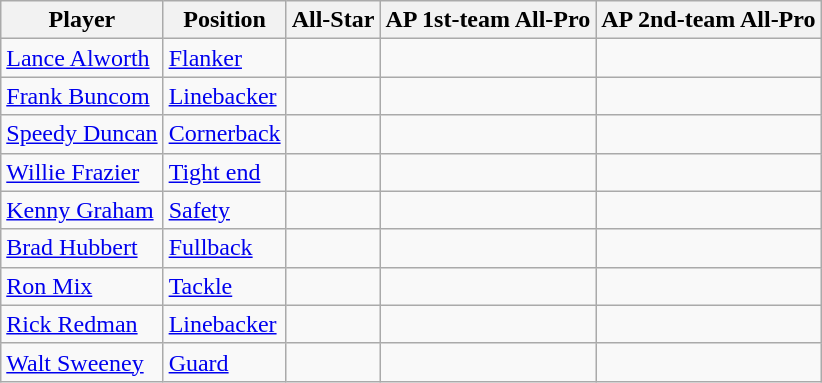<table class="wikitable">
<tr>
<th>Player</th>
<th>Position</th>
<th>All-Star</th>
<th>AP 1st-team All-Pro</th>
<th>AP 2nd-team All-Pro</th>
</tr>
<tr>
<td><a href='#'>Lance Alworth</a></td>
<td><a href='#'>Flanker</a></td>
<td></td>
<td></td>
<td></td>
</tr>
<tr>
<td><a href='#'>Frank Buncom</a></td>
<td><a href='#'>Linebacker</a></td>
<td></td>
<td></td>
<td></td>
</tr>
<tr>
<td><a href='#'>Speedy Duncan</a></td>
<td><a href='#'>Cornerback</a></td>
<td></td>
<td></td>
<td></td>
</tr>
<tr>
<td><a href='#'>Willie Frazier</a></td>
<td><a href='#'>Tight end</a></td>
<td></td>
<td></td>
<td></td>
</tr>
<tr>
<td><a href='#'>Kenny Graham</a></td>
<td><a href='#'>Safety</a></td>
<td></td>
<td></td>
<td></td>
</tr>
<tr>
<td><a href='#'>Brad Hubbert</a></td>
<td><a href='#'>Fullback</a></td>
<td></td>
<td></td>
<td></td>
</tr>
<tr>
<td><a href='#'>Ron Mix</a></td>
<td><a href='#'>Tackle</a></td>
<td></td>
<td></td>
<td></td>
</tr>
<tr>
<td><a href='#'>Rick Redman</a></td>
<td><a href='#'>Linebacker</a></td>
<td></td>
<td></td>
<td></td>
</tr>
<tr>
<td><a href='#'>Walt Sweeney</a></td>
<td><a href='#'>Guard</a></td>
<td></td>
<td></td>
<td></td>
</tr>
</table>
